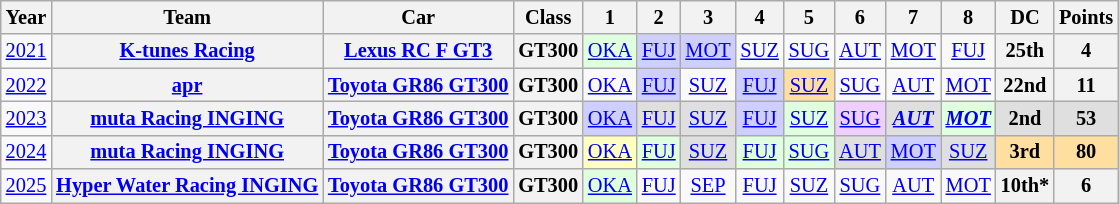<table class="wikitable" style="text-align:center; font-size:85%">
<tr>
<th>Year</th>
<th>Team</th>
<th>Car</th>
<th>Class</th>
<th>1</th>
<th>2</th>
<th>3</th>
<th>4</th>
<th>5</th>
<th>6</th>
<th>7</th>
<th>8</th>
<th>DC</th>
<th>Points</th>
</tr>
<tr>
<td><a href='#'>2021</a></td>
<th nowrap><a href='#'>K-tunes Racing</a></th>
<th nowrap><a href='#'>Lexus RC F GT3</a></th>
<th>GT300</th>
<td style="background:#DFFFDF;"><a href='#'>OKA</a><br></td>
<td style="background:#CFCFFF;"><a href='#'>FUJ</a><br></td>
<td style="background:#CFCFFF;"><a href='#'>MOT</a><br></td>
<td><a href='#'>SUZ</a></td>
<td><a href='#'>SUG</a></td>
<td><a href='#'>AUT</a></td>
<td><a href='#'>MOT</a></td>
<td><a href='#'>FUJ</a></td>
<th>25th</th>
<th>4</th>
</tr>
<tr>
<td><a href='#'>2022</a></td>
<th><a href='#'>apr</a></th>
<th nowrap><a href='#'>Toyota GR86 GT300</a></th>
<th>GT300</th>
<td><a href='#'>OKA</a></td>
<td style="background:#CFCFFF;"><a href='#'>FUJ</a><br></td>
<td><a href='#'>SUZ</a></td>
<td style="background:#CFCFFF;"><a href='#'>FUJ</a><br></td>
<td style="background:#FFDF9F;"><a href='#'>SUZ</a><br></td>
<td><a href='#'>SUG</a></td>
<td><a href='#'>AUT</a></td>
<td><a href='#'>MOT</a></td>
<th>22nd</th>
<th>11</th>
</tr>
<tr>
<td><a href='#'>2023</a></td>
<th nowrap><a href='#'>muta Racing INGING</a></th>
<th nowrap><a href='#'>Toyota GR86 GT300</a></th>
<th>GT300</th>
<td style="background:#CFCFFF;"><a href='#'>OKA</a><br></td>
<td style="background:#DFDFDF;"><a href='#'>FUJ</a><br></td>
<td style="background:#DFDFDF;"><a href='#'>SUZ</a><br></td>
<td style="background:#CFCFFF;"><a href='#'>FUJ</a><br></td>
<td style="background:#DFFFDF;"><a href='#'>SUZ</a><br></td>
<td style="background:#EFCFFF;"><a href='#'>SUG</a><br></td>
<td style="background:#DFDFDF;"><strong><em><a href='#'>AUT</a></em></strong><br></td>
<td style="background:#DFFFDF;"><strong><em><a href='#'>MOT</a></em></strong><br></td>
<th style="background:#DFDFDF;">2nd</th>
<th style="background:#DFDFDF;">53</th>
</tr>
<tr>
<td><a href='#'>2024</a></td>
<th nowrap><a href='#'>muta Racing INGING</a></th>
<th nowrap><a href='#'>Toyota GR86 GT300</a></th>
<th>GT300</th>
<td style="background:#FFFFBF;"><a href='#'>OKA</a><br></td>
<td style="background:#DFFFDF;"><a href='#'>FUJ</a><br></td>
<td style="background:#DFDFDF;"><a href='#'>SUZ</a><br></td>
<td style="background:#DFFFDF;"><a href='#'>FUJ</a><br></td>
<td style="background:#DFFFDF;"><a href='#'>SUG</a><br></td>
<td style="background:#DFDFDF;"><a href='#'>AUT</a><br></td>
<td style="background:#CFCFFF;"><a href='#'>MOT</a><br></td>
<td style="background:#DFDFDF;"><a href='#'>SUZ</a><br></td>
<th style="background:#FFDF9F;">3rd</th>
<th style="background:#FFDF9F;">80</th>
</tr>
<tr>
<td><a href='#'>2025</a></td>
<th nowrap><a href='#'>Hyper Water Racing INGING</a></th>
<th nowrap><a href='#'>Toyota GR86 GT300</a></th>
<th>GT300</th>
<td style="background:#DFFFDF;"><a href='#'>OKA</a><br></td>
<td style="background:#;"><a href='#'>FUJ</a><br></td>
<td style="background:#;"><a href='#'>SEP</a><br></td>
<td style="background:#;"><a href='#'>FUJ</a><br></td>
<td style="background:#;"><a href='#'>SUZ</a><br></td>
<td style="background:#;"><a href='#'>SUG</a><br></td>
<td style="background:#;"><a href='#'>AUT</a><br></td>
<td style="background:#;"><a href='#'>MOT</a><br></td>
<th>10th*</th>
<th>6</th>
</tr>
</table>
